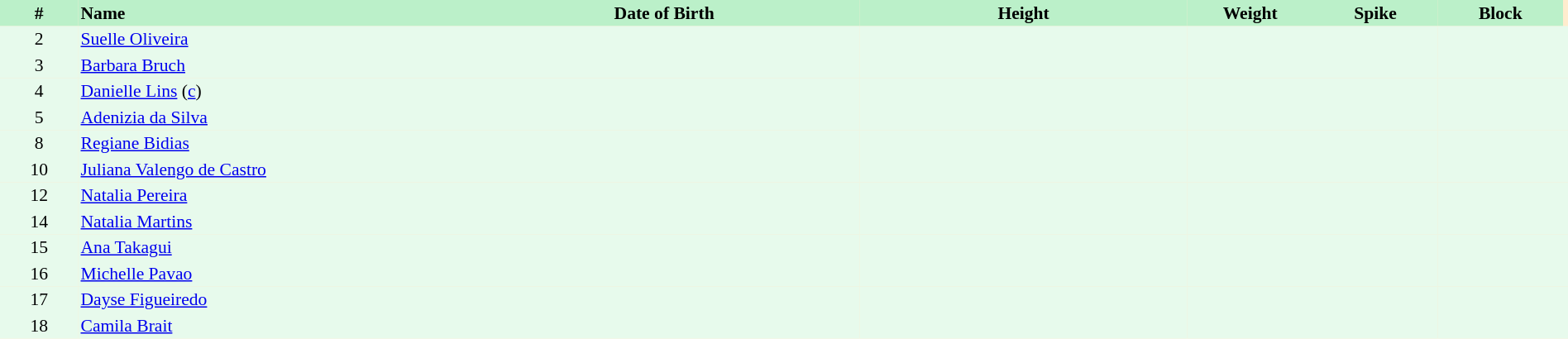<table border=0 cellpadding=2 cellspacing=0  |- bgcolor=#FFECCE style="text-align:center; font-size:90%;" width=100%>
<tr bgcolor=#BBF0C9>
<th width=5%>#</th>
<th width=25% align=left>Name</th>
<th width=25%>Date of Birth</th>
<th width=21%>Height</th>
<th width=8%>Weight</th>
<th width=8%>Spike</th>
<th width=8%>Block</th>
</tr>
<tr bgcolor=#E7FAEC>
<td>2</td>
<td align=left><a href='#'>Suelle Oliveira</a></td>
<td></td>
<td></td>
<td></td>
<td></td>
<td></td>
<td></td>
</tr>
<tr bgcolor=#E7FAEC>
<td>3</td>
<td align=left><a href='#'>Barbara Bruch</a></td>
<td></td>
<td></td>
<td></td>
<td></td>
<td></td>
<td></td>
</tr>
<tr bgcolor=#E7FAEC>
<td>4</td>
<td align=left><a href='#'>Danielle Lins</a> (<a href='#'>c</a>)</td>
<td></td>
<td></td>
<td></td>
<td></td>
<td></td>
<td></td>
</tr>
<tr bgcolor=#E7FAEC>
<td>5</td>
<td align=left><a href='#'>Adenizia da Silva</a></td>
<td></td>
<td></td>
<td></td>
<td></td>
<td></td>
<td></td>
</tr>
<tr bgcolor=#E7FAEC>
<td>8</td>
<td align=left><a href='#'>Regiane Bidias</a></td>
<td></td>
<td></td>
<td></td>
<td></td>
<td></td>
<td></td>
</tr>
<tr bgcolor=#E7FAEC>
<td>10</td>
<td align=left><a href='#'>Juliana Valengo de Castro</a></td>
<td></td>
<td></td>
<td></td>
<td></td>
<td></td>
<td></td>
</tr>
<tr bgcolor=#E7FAEC>
<td>12</td>
<td align=left><a href='#'>Natalia Pereira</a></td>
<td></td>
<td></td>
<td></td>
<td></td>
<td></td>
<td></td>
</tr>
<tr bgcolor=#E7FAEC>
<td>14</td>
<td align=left><a href='#'>Natalia Martins</a></td>
<td></td>
<td></td>
<td></td>
<td></td>
<td></td>
<td></td>
</tr>
<tr bgcolor=#E7FAEC>
<td>15</td>
<td align=left><a href='#'>Ana Takagui</a></td>
<td></td>
<td></td>
<td></td>
<td></td>
<td></td>
<td></td>
</tr>
<tr bgcolor=#E7FAEC>
<td>16</td>
<td align=left><a href='#'>Michelle Pavao</a></td>
<td></td>
<td></td>
<td></td>
<td></td>
<td></td>
<td></td>
</tr>
<tr bgcolor=#E7FAEC>
<td>17</td>
<td align=left><a href='#'>Dayse Figueiredo</a></td>
<td></td>
<td></td>
<td></td>
<td></td>
<td></td>
<td></td>
</tr>
<tr bgcolor=#E7FAEC>
<td>18</td>
<td align=left><a href='#'>Camila Brait</a></td>
<td></td>
<td></td>
<td></td>
<td></td>
<td></td>
<td></td>
</tr>
</table>
